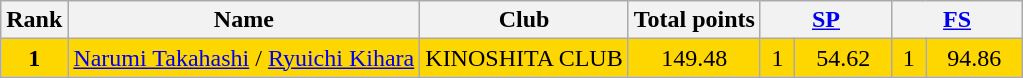<table class="wikitable sortable">
<tr>
<th>Rank</th>
<th>Name</th>
<th>Club</th>
<th>Total points</th>
<th colspan="2" width="80px"><a href='#'>SP</a></th>
<th colspan="2" width="80px"><a href='#'>FS</a></th>
</tr>
<tr bgcolor="gold">
<td align="center"><strong>1</strong></td>
<td><a href='#'>Narumi Takahashi</a> / <a href='#'>Ryuichi Kihara</a></td>
<td>KINOSHITA CLUB</td>
<td align="center">149.48</td>
<td align="center">1</td>
<td align="center">54.62</td>
<td align="center">1</td>
<td align="center">94.86</td>
</tr>
</table>
